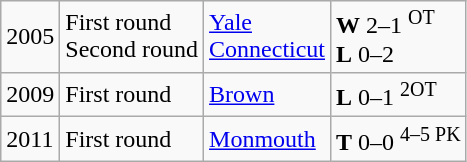<table class="wikitable">
<tr>
<td>2005</td>
<td>First round<br>Second round</td>
<td><a href='#'>Yale</a><br><a href='#'>Connecticut</a></td>
<td><strong>W</strong> 2–1 <sup>OT</sup><br><strong>L</strong> 0–2</td>
</tr>
<tr>
<td>2009</td>
<td>First round</td>
<td><a href='#'>Brown</a></td>
<td><strong>L</strong> 0–1 <sup>2OT</sup></td>
</tr>
<tr>
<td>2011</td>
<td>First round</td>
<td><a href='#'>Monmouth</a></td>
<td><strong>T</strong> 0–0 <sup>4–5 PK</sup></td>
</tr>
</table>
